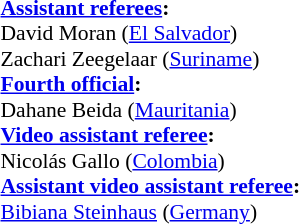<table width=50% style="font-size:90%">
<tr>
<td><br><strong><a href='#'>Assistant referees</a>:</strong>
<br>David Moran (<a href='#'>El Salvador</a>)
<br>Zachari Zeegelaar (<a href='#'>Suriname</a>)
<br><strong><a href='#'>Fourth official</a>:</strong>
<br>Dahane Beida (<a href='#'>Mauritania</a>)
<br><strong><a href='#'>Video assistant referee</a>:</strong>
<br>Nicolás Gallo (<a href='#'>Colombia</a>)
<br><strong><a href='#'>Assistant video assistant referee</a>:</strong>
<br><a href='#'>Bibiana Steinhaus</a> (<a href='#'>Germany</a>)</td>
</tr>
</table>
